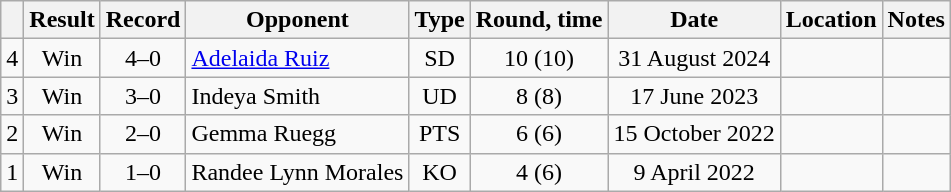<table class="wikitable" style="text-align:center">
<tr>
<th></th>
<th>Result</th>
<th>Record</th>
<th>Opponent</th>
<th>Type</th>
<th>Round, time</th>
<th>Date</th>
<th>Location</th>
<th>Notes</th>
</tr>
<tr>
<td>4</td>
<td>Win</td>
<td>4–0</td>
<td align=left><a href='#'>Adelaida Ruiz</a></td>
<td>SD</td>
<td>10 (10)</td>
<td>31 August 2024</td>
<td align=left></td>
<td align=left></td>
</tr>
<tr>
<td>3</td>
<td>Win</td>
<td>3–0</td>
<td align=left>Indeya Smith</td>
<td>UD</td>
<td>8 (8)</td>
<td>17 June 2023</td>
<td align=left></td>
<td></td>
</tr>
<tr>
<td>2</td>
<td>Win</td>
<td>2–0</td>
<td align=left>Gemma Ruegg</td>
<td>PTS</td>
<td>6 (6)</td>
<td>15 October 2022</td>
<td align=left></td>
<td></td>
</tr>
<tr>
<td>1</td>
<td>Win</td>
<td>1–0</td>
<td align=left>Randee Lynn Morales</td>
<td>KO</td>
<td>4 (6)</td>
<td>9 April 2022</td>
<td align=left></td>
<td></td>
</tr>
</table>
